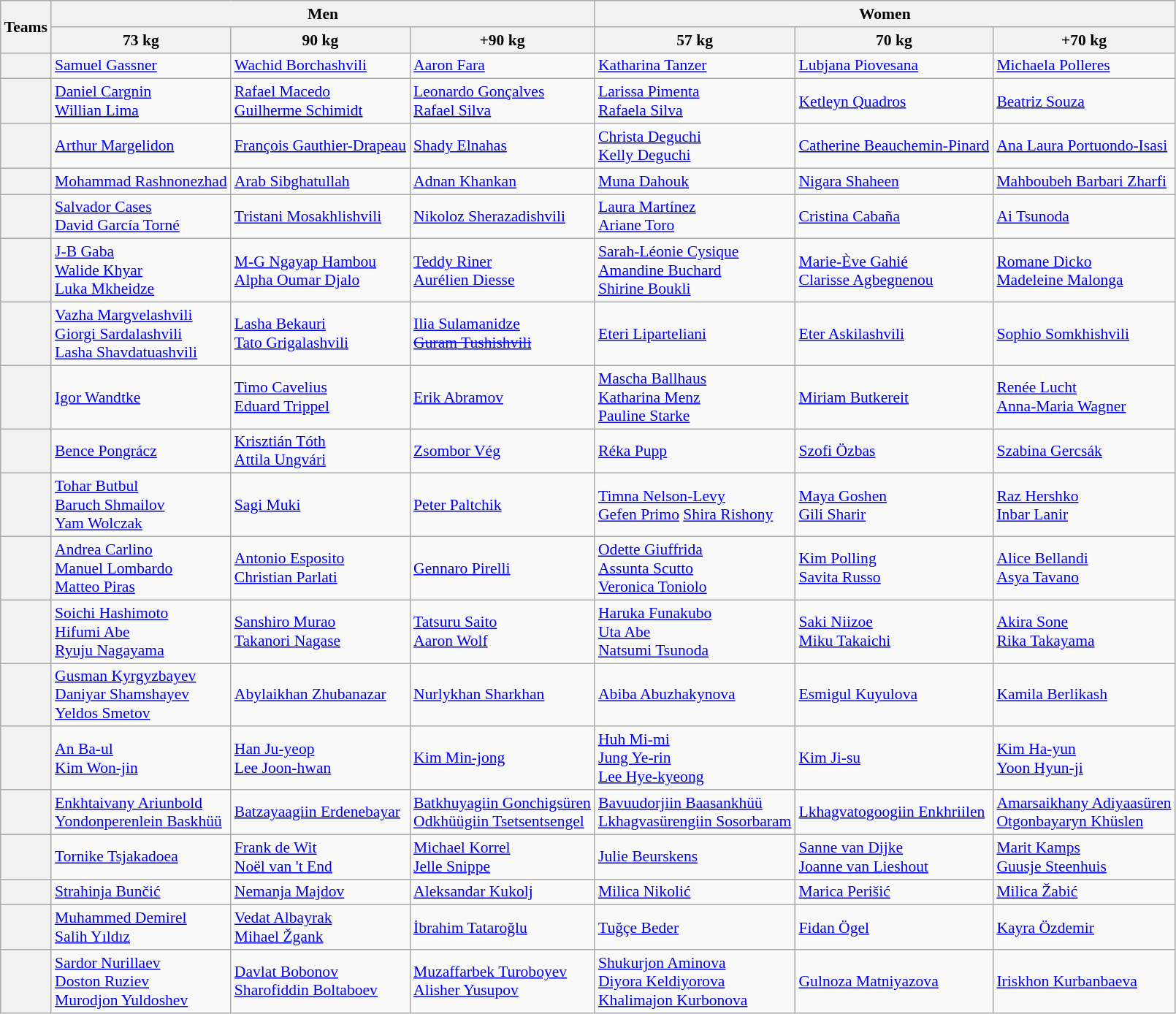<table class="wikitable sortable mw-collapsible" style="font-size:90%">
<tr>
<th rowspan=2>Teams</th>
<th colspan=3>Men</th>
<th colspan=3>Women</th>
</tr>
<tr>
<th>73 kg</th>
<th>90 kg</th>
<th>+90 kg</th>
<th>57 kg</th>
<th>70 kg</th>
<th>+70 kg</th>
</tr>
<tr>
<th style="text-align:left"></th>
<td><a href='#'>Samuel Gassner</a><br></td>
<td><a href='#'>Wachid Borchashvili</a></td>
<td><a href='#'>Aaron Fara</a></td>
<td><a href='#'>Katharina Tanzer</a></td>
<td><a href='#'>Lubjana Piovesana</a></td>
<td><a href='#'>Michaela Polleres</a></td>
</tr>
<tr>
<th style="text-align:left"></th>
<td><a href='#'>Daniel Cargnin</a><br><a href='#'>Willian Lima</a></td>
<td><a href='#'>Rafael Macedo</a><br><a href='#'>Guilherme Schimidt</a></td>
<td><a href='#'>Leonardo Gonçalves</a><br><a href='#'>Rafael Silva</a></td>
<td><a href='#'>Larissa Pimenta</a><br><a href='#'>Rafaela Silva</a></td>
<td><a href='#'>Ketleyn Quadros</a></td>
<td><a href='#'>Beatriz Souza</a></td>
</tr>
<tr>
<th style="text-align:left"></th>
<td><a href='#'>Arthur Margelidon</a></td>
<td><a href='#'>François Gauthier-Drapeau</a></td>
<td><a href='#'>Shady Elnahas</a></td>
<td><a href='#'>Christa Deguchi</a><br><a href='#'>Kelly Deguchi</a></td>
<td><a href='#'>Catherine Beauchemin-Pinard</a></td>
<td><a href='#'>Ana Laura Portuondo-Isasi</a></td>
</tr>
<tr>
<th style="text-align:left"></th>
<td><a href='#'>Mohammad Rashnonezhad</a></td>
<td><a href='#'>Arab Sibghatullah</a></td>
<td><a href='#'>Adnan Khankan</a></td>
<td><a href='#'>Muna Dahouk</a></td>
<td><a href='#'>Nigara Shaheen</a></td>
<td><a href='#'>Mahboubeh Barbari Zharfi</a></td>
</tr>
<tr>
<th style="text-align:left"></th>
<td><a href='#'>Salvador Cases</a><br><a href='#'>David García Torné</a></td>
<td><a href='#'>Tristani Mosakhlishvili</a></td>
<td><a href='#'>Nikoloz Sherazadishvili</a></td>
<td><a href='#'>Laura Martínez</a><br><a href='#'>Ariane Toro</a></td>
<td><a href='#'>Cristina Cabaña</a></td>
<td><a href='#'>Ai Tsunoda</a></td>
</tr>
<tr>
<th style="text-align:left"></th>
<td><a href='#'>J-B Gaba</a><br><a href='#'>Walide Khyar</a><br><a href='#'>Luka Mkheidze</a></td>
<td><a href='#'>M-G Ngayap Hambou</a><br><a href='#'>Alpha Oumar Djalo</a></td>
<td><a href='#'>Teddy Riner</a><br><a href='#'>Aurélien Diesse</a></td>
<td><a href='#'>Sarah-Léonie Cysique</a><br><a href='#'>Amandine Buchard</a><br><a href='#'>Shirine Boukli</a></td>
<td><a href='#'>Marie-Ève Gahié</a><br><a href='#'>Clarisse Agbegnenou</a></td>
<td><a href='#'>Romane Dicko</a><br><a href='#'>Madeleine Malonga</a></td>
</tr>
<tr>
<th style="text-align:left"></th>
<td><a href='#'>Vazha Margvelashvili</a><br><a href='#'>Giorgi Sardalashvili</a><br><a href='#'>Lasha Shavdatuashvili</a></td>
<td><a href='#'>Lasha Bekauri</a><br><a href='#'>Tato Grigalashvili</a></td>
<td><a href='#'>Ilia Sulamanidze</a><br><a href='#'><s>Guram Tushishvili</s></a></td>
<td><a href='#'>Eteri Liparteliani</a></td>
<td><a href='#'>Eter Askilashvili</a></td>
<td><a href='#'>Sophio Somkhishvili</a></td>
</tr>
<tr>
<th style="text-align:left"></th>
<td><a href='#'>Igor Wandtke</a></td>
<td><a href='#'>Timo Cavelius</a><br><a href='#'>Eduard Trippel</a></td>
<td><a href='#'>Erik Abramov</a></td>
<td><a href='#'>Mascha Ballhaus</a><br><a href='#'>Katharina Menz</a><br><a href='#'>Pauline Starke</a></td>
<td><a href='#'>Miriam Butkereit</a></td>
<td><a href='#'>Renée Lucht</a><br><a href='#'>Anna-Maria Wagner</a></td>
</tr>
<tr>
<th style="text-align:left"></th>
<td><a href='#'>Bence Pongrácz</a></td>
<td><a href='#'>Krisztián Tóth</a><br><a href='#'>Attila Ungvári</a></td>
<td><a href='#'>Zsombor Vég</a></td>
<td><a href='#'>Réka Pupp</a></td>
<td><a href='#'>Szofi Özbas</a></td>
<td><a href='#'>Szabina Gercsák</a></td>
</tr>
<tr>
<th style="text-align:left"></th>
<td><a href='#'>Tohar Butbul</a><br><a href='#'>Baruch Shmailov</a><br><a href='#'>Yam Wolczak</a></td>
<td><a href='#'>Sagi Muki</a></td>
<td><a href='#'>Peter Paltchik</a></td>
<td><a href='#'>Timna Nelson-Levy</a><br><a href='#'>Gefen Primo</a>
<a href='#'>Shira Rishony</a></td>
<td><a href='#'>Maya Goshen</a><br><a href='#'>Gili Sharir</a></td>
<td><a href='#'>Raz Hershko</a><br><a href='#'>Inbar Lanir</a></td>
</tr>
<tr>
<th style="text-align:left"></th>
<td><a href='#'>Andrea Carlino</a><br><a href='#'>Manuel Lombardo</a><br><a href='#'>Matteo Piras</a></td>
<td><a href='#'>Antonio Esposito</a><br><a href='#'>Christian Parlati</a></td>
<td><a href='#'>Gennaro Pirelli</a></td>
<td><a href='#'>Odette Giuffrida</a><br><a href='#'>Assunta Scutto</a><br><a href='#'>Veronica Toniolo</a></td>
<td><a href='#'>Kim Polling</a><br><a href='#'>Savita Russo</a></td>
<td><a href='#'>Alice Bellandi</a><br><a href='#'>Asya Tavano</a></td>
</tr>
<tr>
<th style="text-align:left"></th>
<td><a href='#'>Soichi Hashimoto</a><br><a href='#'>Hifumi Abe</a><br><a href='#'>Ryuju Nagayama</a></td>
<td><a href='#'>Sanshiro Murao</a><br><a href='#'>Takanori Nagase</a></td>
<td><a href='#'>Tatsuru Saito</a><br><a href='#'>Aaron Wolf</a></td>
<td><a href='#'>Haruka Funakubo</a><br><a href='#'>Uta Abe</a><br><a href='#'>Natsumi Tsunoda</a></td>
<td><a href='#'>Saki Niizoe</a><br><a href='#'>Miku Takaichi</a></td>
<td><a href='#'>Akira Sone</a><br><a href='#'>Rika Takayama</a></td>
</tr>
<tr>
<th style="text-align:left"></th>
<td><a href='#'>Gusman Kyrgyzbayev</a><br><a href='#'>Daniyar Shamshayev</a><br><a href='#'>Yeldos Smetov</a></td>
<td><a href='#'>Abylaikhan Zhubanazar</a></td>
<td><a href='#'>Nurlykhan Sharkhan</a></td>
<td><a href='#'>Abiba Abuzhakynova</a></td>
<td><a href='#'>Esmigul Kuyulova</a></td>
<td><a href='#'>Kamila Berlikash</a></td>
</tr>
<tr>
<th style="text-align:left"></th>
<td><a href='#'>An Ba-ul</a><br><a href='#'>Kim Won-jin</a></td>
<td><a href='#'>Han Ju-yeop</a><br><a href='#'>Lee Joon-hwan</a></td>
<td><a href='#'>Kim Min-jong</a></td>
<td><a href='#'>Huh Mi-mi</a><br><a href='#'>Jung Ye-rin</a><br><a href='#'>Lee Hye-kyeong</a></td>
<td><a href='#'>Kim Ji-su</a></td>
<td><a href='#'>Kim Ha-yun</a><br><a href='#'>Yoon Hyun-ji</a></td>
</tr>
<tr>
<th style="text-align:left"></th>
<td><a href='#'>Enkhtaivany Ariunbold</a><br><a href='#'>Yondonperenlein Baskhüü</a></td>
<td><a href='#'>Batzayaagiin Erdenebayar</a></td>
<td><a href='#'>Batkhuyagiin Gonchigsüren</a><br><a href='#'>Odkhüügiin Tsetsentsengel</a></td>
<td><a href='#'>Bavuudorjiin Baasankhüü</a><br><a href='#'>Lkhagvasürengiin Sosorbaram</a></td>
<td><a href='#'>Lkhagvatogoogiin Enkhriilen</a></td>
<td><a href='#'>Amarsaikhany Adiyaasüren</a><br><a href='#'>Otgonbayaryn Khüslen</a></td>
</tr>
<tr>
<th style="text-align:left"></th>
<td><a href='#'>Tornike Tsjakadoea</a></td>
<td><a href='#'>Frank de Wit</a><br><a href='#'>Noël van 't End</a></td>
<td><a href='#'>Michael Korrel</a><br><a href='#'>Jelle Snippe</a></td>
<td><a href='#'>Julie Beurskens</a></td>
<td><a href='#'>Sanne van Dijke</a><br><a href='#'>Joanne van Lieshout</a></td>
<td><a href='#'>Marit Kamps</a><br><a href='#'>Guusje Steenhuis</a></td>
</tr>
<tr>
<th style="text-align:left"></th>
<td><a href='#'>Strahinja Bunčić</a></td>
<td><a href='#'>Nemanja Majdov</a></td>
<td><a href='#'>Aleksandar Kukolj</a></td>
<td><a href='#'>Milica Nikolić</a></td>
<td><a href='#'>Marica Perišić</a></td>
<td><a href='#'>Milica Žabić</a></td>
</tr>
<tr>
<th style="text-align:left"></th>
<td><a href='#'>Muhammed Demirel</a><br><a href='#'>Salih Yıldız</a></td>
<td><a href='#'>Vedat Albayrak</a><br><a href='#'>Mihael Žgank</a></td>
<td><a href='#'>İbrahim Tataroğlu</a></td>
<td><a href='#'>Tuğçe Beder</a></td>
<td><a href='#'>Fidan Ögel</a></td>
<td><a href='#'>Kayra Özdemir</a></td>
</tr>
<tr>
<th style="text-align:left"></th>
<td><a href='#'>Sardor Nurillaev</a><br><a href='#'>Doston Ruziev</a><br><a href='#'>Murodjon Yuldoshev</a></td>
<td><a href='#'>Davlat Bobonov</a><br><a href='#'>Sharofiddin Boltaboev</a></td>
<td><a href='#'>Muzaffarbek Turoboyev</a><br><a href='#'>Alisher Yusupov</a></td>
<td><a href='#'>Shukurjon Aminova</a><br><a href='#'>Diyora Keldiyorova</a><br><a href='#'>Khalimajon Kurbonova</a></td>
<td><a href='#'>Gulnoza Matniyazova</a></td>
<td><a href='#'>Iriskhon Kurbanbaeva</a></td>
</tr>
</table>
